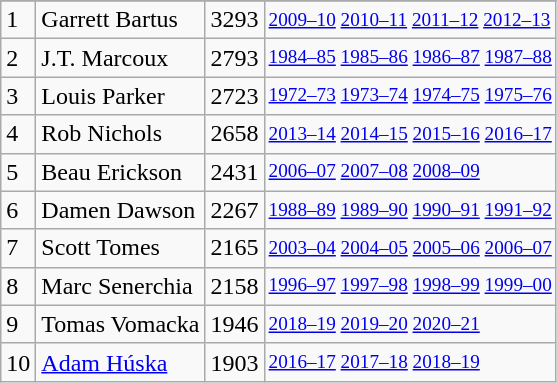<table class="wikitable">
<tr>
</tr>
<tr>
<td>1</td>
<td>Garrett Bartus</td>
<td>3293</td>
<td style="font-size:80%;"><a href='#'>2009–10</a> <a href='#'>2010–11</a> <a href='#'>2011–12</a> <a href='#'>2012–13</a></td>
</tr>
<tr>
<td>2</td>
<td>J.T. Marcoux</td>
<td>2793</td>
<td style="font-size:80%;"><a href='#'>1984–85</a> <a href='#'>1985–86</a> <a href='#'>1986–87</a> <a href='#'>1987–88</a></td>
</tr>
<tr>
<td>3</td>
<td>Louis Parker</td>
<td>2723</td>
<td style="font-size:80%;"><a href='#'>1972–73</a> <a href='#'>1973–74</a> <a href='#'>1974–75</a> <a href='#'>1975–76</a></td>
</tr>
<tr>
<td>4</td>
<td>Rob Nichols</td>
<td>2658</td>
<td style="font-size:80%;"><a href='#'>2013–14</a> <a href='#'>2014–15</a> <a href='#'>2015–16</a> <a href='#'>2016–17</a></td>
</tr>
<tr>
<td>5</td>
<td>Beau Erickson</td>
<td>2431</td>
<td style="font-size:80%;"><a href='#'>2006–07</a> <a href='#'>2007–08</a> <a href='#'>2008–09</a></td>
</tr>
<tr>
<td>6</td>
<td>Damen Dawson</td>
<td>2267</td>
<td style="font-size:80%;"><a href='#'>1988–89</a> <a href='#'>1989–90</a> <a href='#'>1990–91</a> <a href='#'>1991–92</a></td>
</tr>
<tr>
<td>7</td>
<td>Scott Tomes</td>
<td>2165</td>
<td style="font-size:80%;"><a href='#'>2003–04</a> <a href='#'>2004–05</a> <a href='#'>2005–06</a> <a href='#'>2006–07</a></td>
</tr>
<tr>
<td>8</td>
<td>Marc Senerchia</td>
<td>2158</td>
<td style="font-size:80%;"><a href='#'>1996–97</a> <a href='#'>1997–98</a> <a href='#'>1998–99</a> <a href='#'>1999–00</a></td>
</tr>
<tr>
<td>9</td>
<td>Tomas Vomacka</td>
<td>1946</td>
<td style="font-size:80%;"><a href='#'>2018–19</a> <a href='#'>2019–20</a> <a href='#'>2020–21</a></td>
</tr>
<tr>
<td>10</td>
<td><a href='#'>Adam Húska</a></td>
<td>1903</td>
<td style="font-size:80%;"><a href='#'>2016–17</a> <a href='#'>2017–18</a> <a href='#'>2018–19</a></td>
</tr>
</table>
